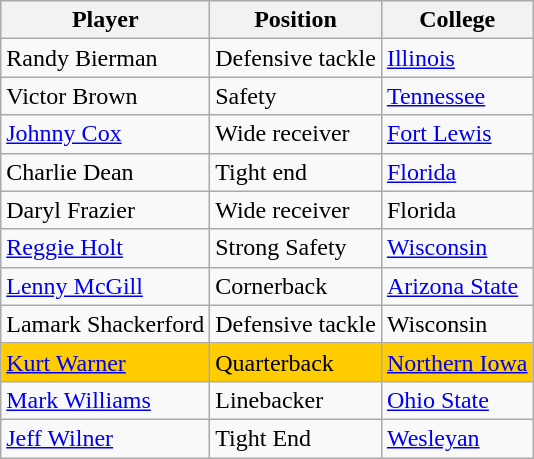<table class="wikitable">
<tr>
<th>Player</th>
<th>Position</th>
<th>College</th>
</tr>
<tr>
<td>Randy Bierman</td>
<td>Defensive tackle</td>
<td><a href='#'>Illinois</a></td>
</tr>
<tr>
<td>Victor Brown</td>
<td>Safety</td>
<td><a href='#'>Tennessee</a></td>
</tr>
<tr>
<td><a href='#'>Johnny Cox</a></td>
<td>Wide receiver</td>
<td><a href='#'>Fort Lewis</a></td>
</tr>
<tr>
<td>Charlie Dean</td>
<td>Tight end</td>
<td><a href='#'>Florida</a></td>
</tr>
<tr>
<td>Daryl Frazier</td>
<td>Wide receiver</td>
<td>Florida</td>
</tr>
<tr>
<td><a href='#'>Reggie Holt</a></td>
<td>Strong Safety</td>
<td><a href='#'>Wisconsin</a></td>
</tr>
<tr>
<td><a href='#'>Lenny McGill</a></td>
<td>Cornerback</td>
<td><a href='#'>Arizona State</a></td>
</tr>
<tr>
<td>Lamark Shackerford</td>
<td>Defensive tackle</td>
<td>Wisconsin</td>
</tr>
<tr style="background:#fc0;">
<td><a href='#'>Kurt Warner</a></td>
<td>Quarterback</td>
<td><a href='#'>Northern Iowa</a></td>
</tr>
<tr>
<td><a href='#'>Mark Williams</a></td>
<td>Linebacker</td>
<td><a href='#'>Ohio State</a></td>
</tr>
<tr>
<td><a href='#'>Jeff Wilner</a></td>
<td>Tight End</td>
<td><a href='#'>Wesleyan</a></td>
</tr>
</table>
